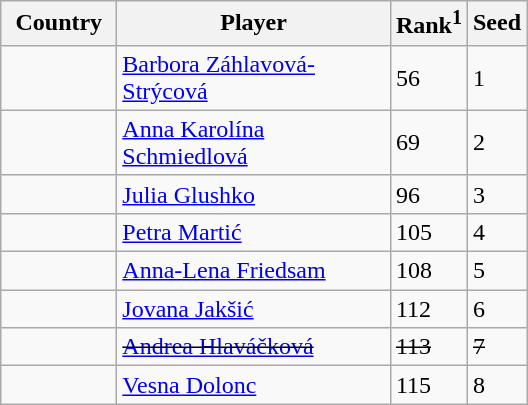<table class="sortable wikitable">
<tr>
<th width="70">Country</th>
<th width="175">Player</th>
<th>Rank<sup>1</sup></th>
<th>Seed</th>
</tr>
<tr>
<td></td>
<td><a href='#'>Barbora Záhlavová-Strýcová</a></td>
<td>56</td>
<td>1</td>
</tr>
<tr>
<td></td>
<td><a href='#'>Anna Karolína Schmiedlová</a></td>
<td>69</td>
<td>2</td>
</tr>
<tr>
<td></td>
<td><a href='#'>Julia Glushko</a></td>
<td>96</td>
<td>3</td>
</tr>
<tr>
<td></td>
<td><a href='#'>Petra Martić</a></td>
<td>105</td>
<td>4</td>
</tr>
<tr>
<td></td>
<td><a href='#'>Anna-Lena Friedsam</a></td>
<td>108</td>
<td>5</td>
</tr>
<tr>
<td></td>
<td><a href='#'>Jovana Jakšić</a></td>
<td>112</td>
<td>6</td>
</tr>
<tr>
<td><s></s></td>
<td><s><a href='#'>Andrea Hlaváčková</a></s></td>
<td><s>113</s></td>
<td><s>7</s></td>
</tr>
<tr>
<td></td>
<td><a href='#'>Vesna Dolonc</a></td>
<td>115</td>
<td>8</td>
</tr>
</table>
